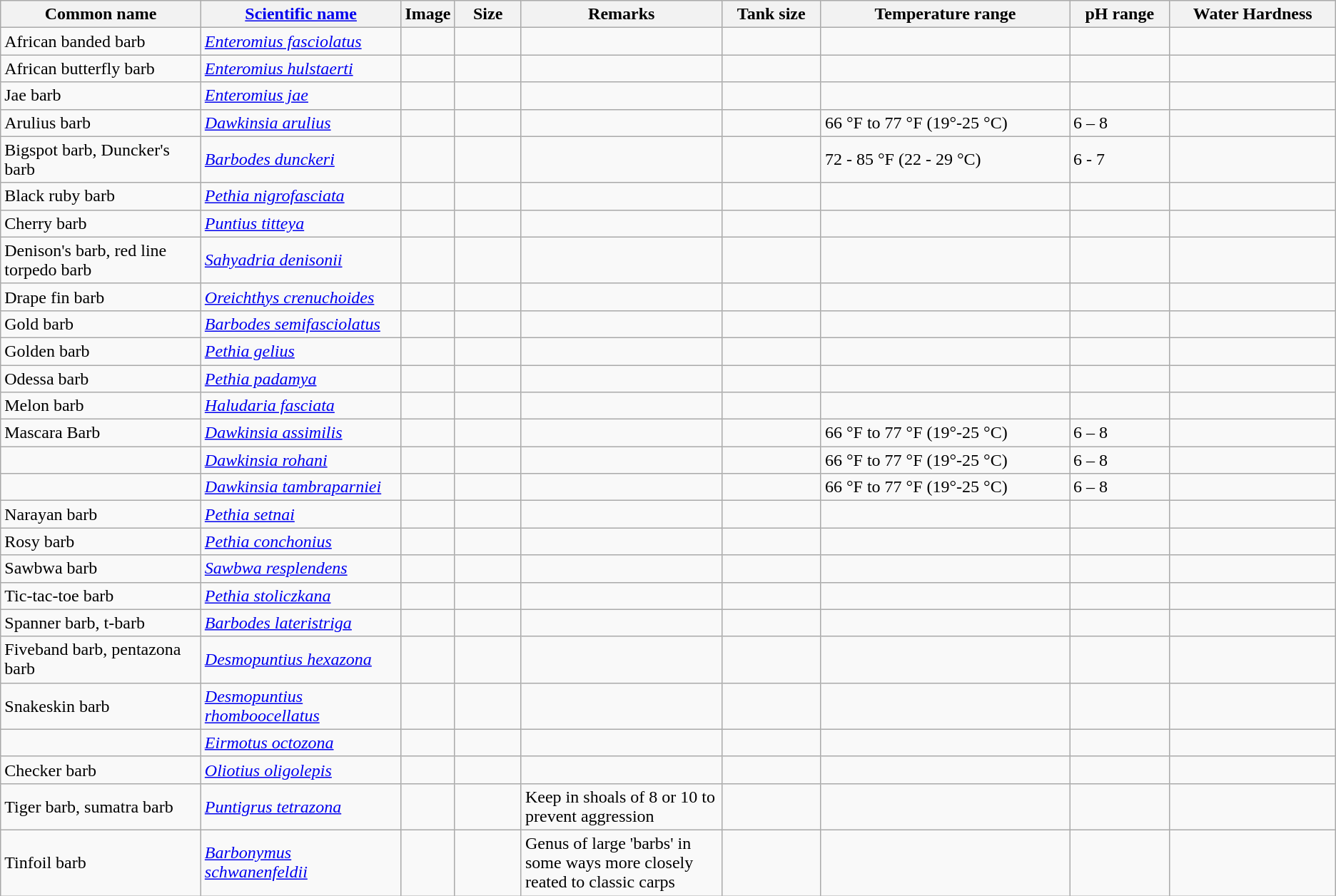<table class="wikitable sortable">
<tr>
<th width="15%">Common name</th>
<th width="15%"><a href='#'>Scientific name</a></th>
<th width="1%">Image</th>
<th width="5%">Size</th>
<th width="15%">Remarks</th>
<th>Tank size</th>
<th class="unsortable">Temperature range</th>
<th class="unsortable">pH range</th>
<th>Water Hardness</th>
</tr>
<tr>
<td>African banded barb</td>
<td><em><a href='#'>Enteromius fasciolatus</a></em></td>
<td align="center"></td>
<td align="center"></td>
<td></td>
<td></td>
<td></td>
<td></td>
<td></td>
</tr>
<tr>
<td>African butterfly barb</td>
<td><em><a href='#'>Enteromius hulstaerti</a></em></td>
<td></td>
<td align="center"></td>
<td></td>
<td></td>
<td></td>
<td></td>
<td></td>
</tr>
<tr>
<td>Jae barb</td>
<td><em><a href='#'>Enteromius jae</a></em></td>
<td align="center"></td>
<td align="center"></td>
<td></td>
<td></td>
<td></td>
<td></td>
<td></td>
</tr>
<tr>
<td>Arulius barb</td>
<td><em><a href='#'>Dawkinsia arulius</a></em></td>
<td align="center"></td>
<td align="center"></td>
<td></td>
<td></td>
<td>66 °F to 77 °F (19°-25 °C)</td>
<td>6 – 8</td>
<td></td>
</tr>
<tr>
<td>Bigspot barb, Duncker's barb</td>
<td><em><a href='#'>Barbodes dunckeri</a></em></td>
<td align="center"></td>
<td align="center"></td>
<td></td>
<td></td>
<td>72 - 85 °F (22 - 29 °C)</td>
<td>6 - 7</td>
<td></td>
</tr>
<tr>
<td>Black ruby barb</td>
<td><em><a href='#'>Pethia nigrofasciata</a></em></td>
<td align="center"></td>
<td align="center"></td>
<td></td>
<td></td>
<td></td>
<td></td>
<td></td>
</tr>
<tr>
<td>Cherry barb</td>
<td><em><a href='#'>Puntius titteya</a></em></td>
<td align="center"></td>
<td align="center"></td>
<td></td>
<td></td>
<td></td>
<td></td>
<td></td>
</tr>
<tr>
<td>Denison's barb, red line torpedo barb</td>
<td><em><a href='#'>Sahyadria denisonii</a></em></td>
<td align="center"></td>
<td align="center"></td>
<td></td>
<td></td>
<td></td>
<td></td>
<td></td>
</tr>
<tr>
<td>Drape fin barb</td>
<td><em><a href='#'>Oreichthys crenuchoides</a></em></td>
<td align="center"></td>
<td align="center"></td>
<td></td>
<td></td>
<td></td>
<td></td>
<td></td>
</tr>
<tr>
<td>Gold barb</td>
<td><em><a href='#'>Barbodes semifasciolatus</a></em></td>
<td align="center"></td>
<td align="center"></td>
<td></td>
<td></td>
<td></td>
<td></td>
<td></td>
</tr>
<tr>
<td>Golden barb</td>
<td><em><a href='#'>Pethia gelius</a></em></td>
<td align="center"></td>
<td align="center"></td>
<td></td>
<td></td>
<td></td>
<td></td>
<td></td>
</tr>
<tr>
<td>Odessa barb</td>
<td><em><a href='#'>Pethia padamya</a></em></td>
<td align="center"></td>
<td align="center"></td>
<td></td>
<td></td>
<td></td>
<td></td>
<td></td>
</tr>
<tr>
<td>Melon barb</td>
<td><em><a href='#'>Haludaria fasciata</a></em></td>
<td align="center"></td>
<td align="center"></td>
<td></td>
<td></td>
<td></td>
<td></td>
<td></td>
</tr>
<tr>
<td>Mascara Barb</td>
<td><em><a href='#'>Dawkinsia assimilis</a></em></td>
<td align="center"></td>
<td align="center"></td>
<td></td>
<td></td>
<td>66 °F to 77 °F (19°-25 °C)</td>
<td>6 – 8</td>
<td></td>
</tr>
<tr>
<td></td>
<td><em><a href='#'>Dawkinsia rohani</a></em></td>
<td align="center"></td>
<td align="center"></td>
<td></td>
<td></td>
<td>66 °F to 77 °F (19°-25 °C)</td>
<td>6 – 8</td>
<td></td>
</tr>
<tr>
<td></td>
<td><em><a href='#'>Dawkinsia tambraparniei</a></em></td>
<td align="center"></td>
<td align="center"></td>
<td></td>
<td></td>
<td>66 °F to 77 °F (19°-25 °C)</td>
<td>6 – 8</td>
<td></td>
</tr>
<tr>
<td>Narayan barb</td>
<td><em><a href='#'>Pethia setnai</a></em></td>
<td align="center"></td>
<td align="center"></td>
<td></td>
<td></td>
<td></td>
<td></td>
<td></td>
</tr>
<tr>
<td>Rosy barb</td>
<td><em><a href='#'>Pethia conchonius</a></em></td>
<td align="center"></td>
<td align="center"></td>
<td></td>
<td></td>
<td></td>
<td></td>
<td></td>
</tr>
<tr>
<td>Sawbwa barb</td>
<td><em><a href='#'>Sawbwa resplendens</a></em></td>
<td align="center"></td>
<td align="center"></td>
<td></td>
<td></td>
<td></td>
<td></td>
<td></td>
</tr>
<tr>
<td>Tic-tac-toe barb</td>
<td><em><a href='#'>Pethia stoliczkana</a></em></td>
<td align="center"></td>
<td align="center"></td>
<td></td>
<td></td>
<td></td>
<td></td>
<td></td>
</tr>
<tr>
<td>Spanner barb, t-barb</td>
<td><em><a href='#'>Barbodes lateristriga</a></em></td>
<td></td>
<td align="center"></td>
<td></td>
<td></td>
<td></td>
<td></td>
<td></td>
</tr>
<tr>
<td>Fiveband barb, pentazona barb</td>
<td><em><a href='#'>Desmopuntius hexazona</a></em></td>
<td align="center"></td>
<td align="center"></td>
<td></td>
<td></td>
<td></td>
<td></td>
<td></td>
</tr>
<tr>
<td>Snakeskin barb</td>
<td><em><a href='#'>Desmopuntius rhomboocellatus</a></em></td>
<td align="center"></td>
<td align="center"></td>
<td></td>
<td></td>
<td></td>
<td></td>
<td></td>
</tr>
<tr>
<td></td>
<td><em><a href='#'>Eirmotus octozona</a></em></td>
<td align="center"></td>
<td align="center"></td>
<td></td>
<td></td>
<td></td>
<td></td>
<td></td>
</tr>
<tr>
<td>Checker barb</td>
<td><em><a href='#'>Oliotius oligolepis</a></em></td>
<td align="center"></td>
<td align="center"></td>
<td></td>
<td></td>
<td></td>
<td></td>
<td></td>
</tr>
<tr>
<td>Tiger barb, sumatra barb</td>
<td><em><a href='#'>Puntigrus tetrazona</a></em></td>
<td align="center"></td>
<td align="center"></td>
<td>Keep in shoals of 8 or 10 to prevent aggression</td>
<td></td>
<td></td>
<td></td>
<td></td>
</tr>
<tr>
<td>Tinfoil barb</td>
<td><em><a href='#'>Barbonymus schwanenfeldii</a></em></td>
<td align="center"></td>
<td align="center"></td>
<td>Genus of large 'barbs' in some ways more closely reated to classic carps</td>
<td></td>
<td></td>
<td></td>
<td></td>
</tr>
</table>
